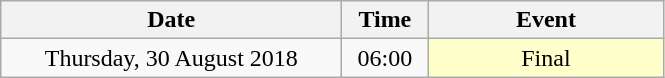<table class = "wikitable" style="text-align:center;">
<tr>
<th width=220>Date</th>
<th width=50>Time</th>
<th width=150>Event</th>
</tr>
<tr>
<td>Thursday, 30 August 2018</td>
<td>06:00</td>
<td bgcolor=ffffcc>Final</td>
</tr>
</table>
